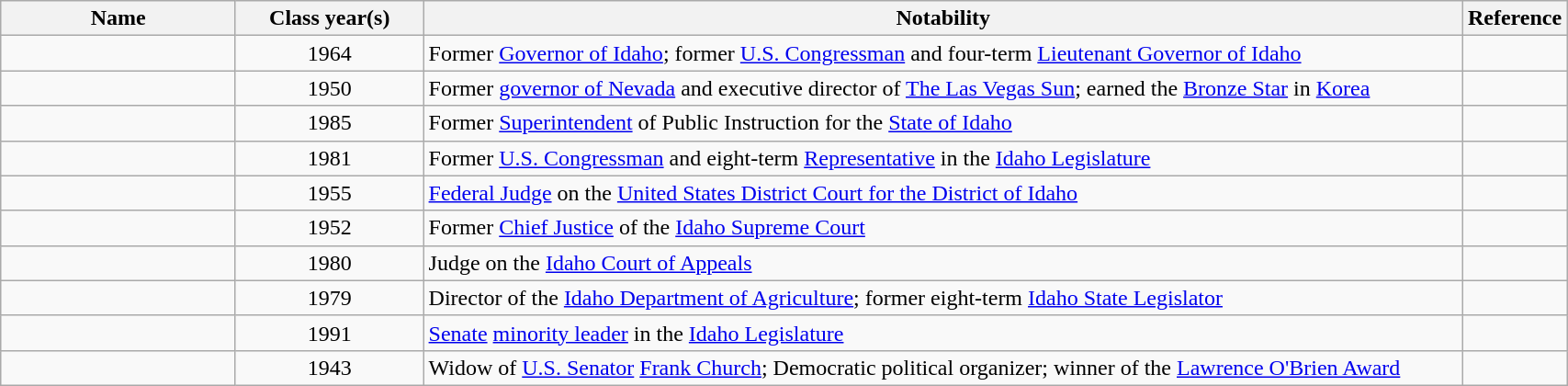<table class="wikitable sortable" style="width:90%">
<tr>
<th style="width:15%;">Name</th>
<th style="width:12%;">Class year(s)</th>
<th style="width:*;" class="unsortable">Notability</th>
<th style="width:5%;" class="unsortable">Reference</th>
</tr>
<tr>
<td></td>
<td style="text-align:center;">1964</td>
<td>Former <a href='#'>Governor of Idaho</a>; former <a href='#'>U.S. Congressman</a> and four-term <a href='#'>Lieutenant Governor of Idaho</a></td>
<td style="text-align:center;"></td>
</tr>
<tr>
<td></td>
<td style="text-align:center;">1950</td>
<td>Former <a href='#'>governor of Nevada</a> and executive director of <a href='#'>The Las Vegas Sun</a>; earned the <a href='#'>Bronze Star</a> in <a href='#'>Korea</a></td>
<td style="text-align:center;"></td>
</tr>
<tr>
<td></td>
<td style="text-align:center;">1985</td>
<td>Former <a href='#'>Superintendent</a> of Public Instruction for the <a href='#'>State of Idaho</a></td>
<td style="text-align:center;"></td>
</tr>
<tr>
<td></td>
<td style="text-align:center;">1981</td>
<td>Former <a href='#'>U.S. Congressman</a> and eight-term <a href='#'>Representative</a> in the <a href='#'>Idaho Legislature</a></td>
<td style="text-align:center;"></td>
</tr>
<tr>
<td></td>
<td style="text-align:center;">1955</td>
<td><a href='#'>Federal Judge</a> on the <a href='#'>United States District Court for the District of Idaho</a></td>
<td style="text-align:center;"></td>
</tr>
<tr>
<td></td>
<td style="text-align:center;">1952</td>
<td>Former <a href='#'>Chief Justice</a> of the <a href='#'>Idaho Supreme Court</a></td>
<td style="text-align:center;"></td>
</tr>
<tr>
<td></td>
<td style="text-align:center;">1980</td>
<td>Judge on the <a href='#'>Idaho Court of Appeals</a></td>
<td style="text-align:center;"></td>
</tr>
<tr>
<td></td>
<td style="text-align:center;">1979</td>
<td>Director of the <a href='#'>Idaho Department of Agriculture</a>; former eight-term <a href='#'>Idaho State Legislator</a></td>
<td style="text-align:center;"></td>
</tr>
<tr>
<td></td>
<td style="text-align:center;">1991</td>
<td><a href='#'>Senate</a> <a href='#'>minority leader</a> in the <a href='#'>Idaho Legislature</a></td>
<td style="text-align:center;"></td>
</tr>
<tr>
<td></td>
<td style="text-align:center;">1943</td>
<td>Widow of <a href='#'>U.S. Senator</a> <a href='#'>Frank Church</a>; Democratic political organizer; winner of the <a href='#'>Lawrence O'Brien Award</a></td>
<td style="text-align:center;"></td>
</tr>
</table>
